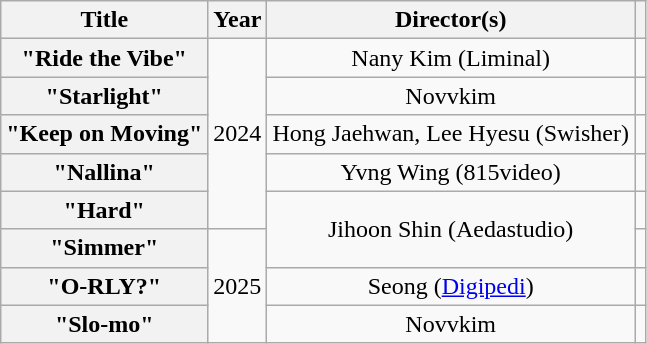<table class="wikitable plainrowheaders" style="text-align:center">
<tr>
<th scope="col">Title</th>
<th scope="col">Year</th>
<th scope="col">Director(s)</th>
<th scope="col"></th>
</tr>
<tr>
<th scope="row">"Ride the Vibe"</th>
<td rowspan="5">2024</td>
<td>Nany Kim (Liminal)</td>
<td></td>
</tr>
<tr>
<th scope="row">"Starlight"</th>
<td>Novvkim</td>
<td></td>
</tr>
<tr>
<th scope="row">"Keep on Moving"</th>
<td>Hong Jaehwan, Lee Hyesu (Swisher)</td>
<td></td>
</tr>
<tr>
<th scope="row">"Nallina"</th>
<td>Yvng Wing (815video)</td>
<td></td>
</tr>
<tr>
<th scope="row">"Hard"</th>
<td rowspan="2">Jihoon Shin (Aedastudio)</td>
<td></td>
</tr>
<tr>
<th scope="row">"Simmer"</th>
<td rowspan="3">2025</td>
<td></td>
</tr>
<tr>
<th scope="row">"O-RLY?"</th>
<td>Seong (<a href='#'>Digipedi</a>)</td>
<td></td>
</tr>
<tr>
<th scope="row">"Slo-mo"</th>
<td>Novvkim</td>
<td></td>
</tr>
</table>
